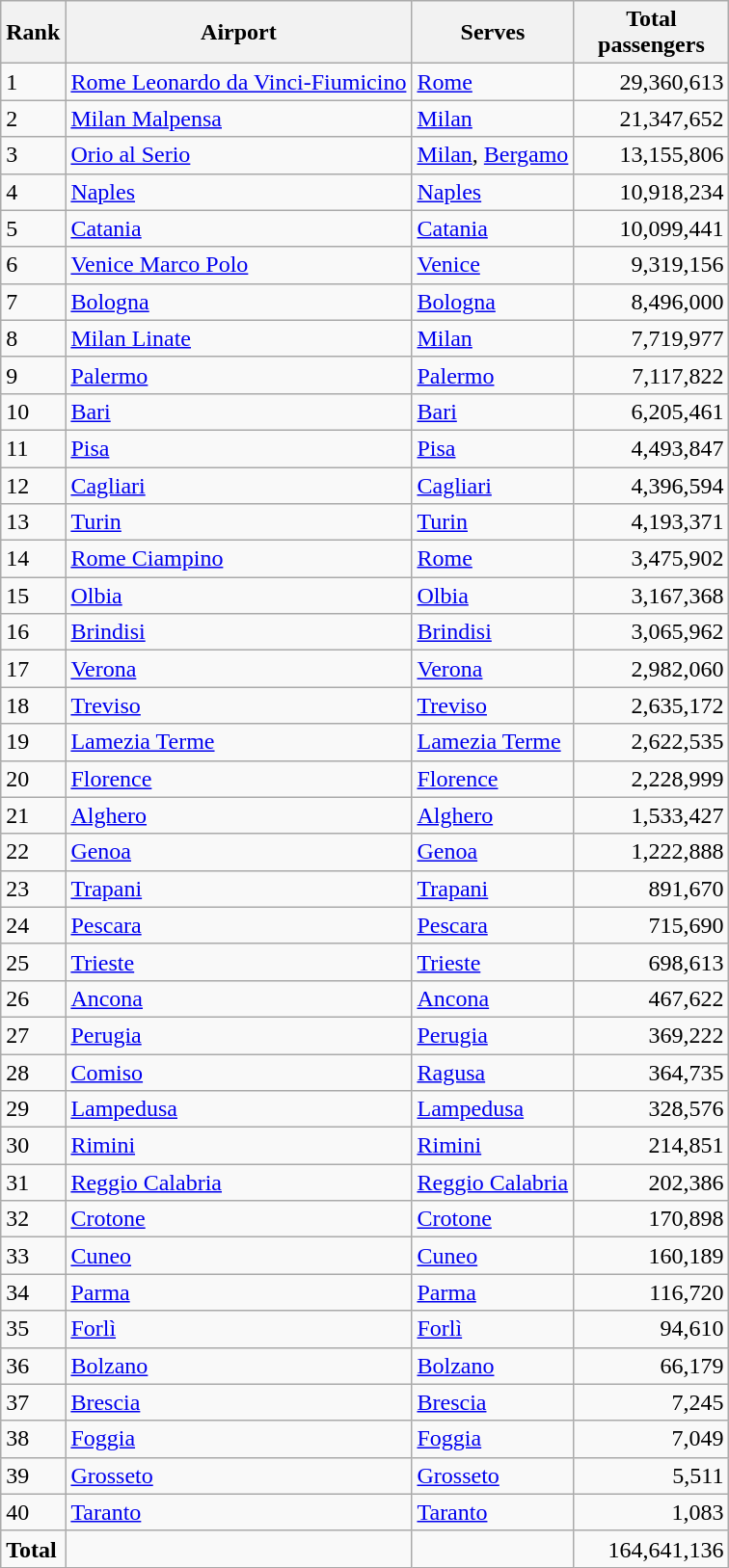<table class="wikitable sortable">
<tr>
<th>Rank</th>
<th>Airport</th>
<th>Serves</th>
<th style="width:100px">Total<br>passengers</th>
</tr>
<tr>
<td>1</td>
<td><a href='#'>Rome Leonardo da Vinci-Fiumicino</a></td>
<td><a href='#'>Rome</a></td>
<td align="right">29,360,613</td>
</tr>
<tr>
<td>2</td>
<td><a href='#'>Milan Malpensa</a></td>
<td><a href='#'>Milan</a></td>
<td align="right">21,347,652</td>
</tr>
<tr>
<td>3</td>
<td><a href='#'>Orio al Serio</a></td>
<td><a href='#'>Milan</a>, <a href='#'>Bergamo</a></td>
<td align="right">13,155,806</td>
</tr>
<tr>
<td>4</td>
<td><a href='#'>Naples</a></td>
<td><a href='#'>Naples</a></td>
<td align="right">10,918,234</td>
</tr>
<tr>
<td>5</td>
<td><a href='#'>Catania</a></td>
<td><a href='#'>Catania</a></td>
<td align="right">10,099,441</td>
</tr>
<tr>
<td>6</td>
<td><a href='#'>Venice Marco Polo</a></td>
<td><a href='#'>Venice</a></td>
<td align="right">9,319,156</td>
</tr>
<tr>
<td>7</td>
<td><a href='#'>Bologna</a></td>
<td><a href='#'>Bologna</a></td>
<td align="right">8,496,000</td>
</tr>
<tr>
<td>8</td>
<td><a href='#'>Milan Linate</a></td>
<td><a href='#'>Milan</a></td>
<td align="right">7,719,977</td>
</tr>
<tr>
<td>9</td>
<td><a href='#'>Palermo</a></td>
<td><a href='#'>Palermo</a></td>
<td align="right">7,117,822</td>
</tr>
<tr>
<td>10</td>
<td><a href='#'>Bari</a></td>
<td><a href='#'>Bari</a></td>
<td align="right">6,205,461</td>
</tr>
<tr>
<td>11</td>
<td><a href='#'>Pisa</a></td>
<td><a href='#'>Pisa</a></td>
<td align="right">4,493,847</td>
</tr>
<tr>
<td>12</td>
<td><a href='#'>Cagliari</a></td>
<td><a href='#'>Cagliari</a></td>
<td align="right">4,396,594</td>
</tr>
<tr>
<td>13</td>
<td><a href='#'>Turin</a></td>
<td><a href='#'>Turin</a></td>
<td align="right">4,193,371</td>
</tr>
<tr>
<td>14</td>
<td><a href='#'>Rome Ciampino</a></td>
<td><a href='#'>Rome</a></td>
<td align="right">3,475,902</td>
</tr>
<tr>
<td>15</td>
<td><a href='#'>Olbia</a></td>
<td><a href='#'>Olbia</a></td>
<td align="right">3,167,368</td>
</tr>
<tr>
<td>16</td>
<td><a href='#'>Brindisi</a></td>
<td><a href='#'>Brindisi</a></td>
<td align="right">3,065,962</td>
</tr>
<tr>
<td>17</td>
<td><a href='#'>Verona</a></td>
<td><a href='#'>Verona</a></td>
<td align="right">2,982,060</td>
</tr>
<tr>
<td>18</td>
<td><a href='#'>Treviso</a></td>
<td><a href='#'>Treviso</a></td>
<td align="right">2,635,172</td>
</tr>
<tr>
<td>19</td>
<td><a href='#'>Lamezia Terme</a></td>
<td><a href='#'>Lamezia Terme</a></td>
<td align="right">2,622,535</td>
</tr>
<tr>
<td>20</td>
<td><a href='#'>Florence</a></td>
<td><a href='#'>Florence</a></td>
<td align="right">2,228,999</td>
</tr>
<tr>
<td>21</td>
<td><a href='#'>Alghero</a></td>
<td><a href='#'>Alghero</a></td>
<td align="right">1,533,427</td>
</tr>
<tr>
<td>22</td>
<td><a href='#'>Genoa</a></td>
<td><a href='#'>Genoa</a></td>
<td align="right">1,222,888</td>
</tr>
<tr>
<td>23</td>
<td><a href='#'>Trapani</a></td>
<td><a href='#'>Trapani</a></td>
<td align="right">891,670</td>
</tr>
<tr>
<td>24</td>
<td><a href='#'>Pescara</a></td>
<td><a href='#'>Pescara</a></td>
<td align="right">715,690</td>
</tr>
<tr>
<td>25</td>
<td><a href='#'>Trieste</a></td>
<td><a href='#'>Trieste</a></td>
<td align="right">698,613</td>
</tr>
<tr>
<td>26</td>
<td><a href='#'>Ancona</a></td>
<td><a href='#'>Ancona</a></td>
<td align="right">467,622</td>
</tr>
<tr>
<td>27</td>
<td><a href='#'>Perugia</a></td>
<td><a href='#'>Perugia</a></td>
<td align="right">369,222</td>
</tr>
<tr>
<td>28</td>
<td><a href='#'>Comiso</a></td>
<td><a href='#'>Ragusa</a></td>
<td align="right">364,735</td>
</tr>
<tr>
<td>29</td>
<td><a href='#'>Lampedusa</a></td>
<td><a href='#'>Lampedusa</a></td>
<td align="right">328,576</td>
</tr>
<tr>
<td>30</td>
<td><a href='#'>Rimini</a></td>
<td><a href='#'>Rimini</a></td>
<td align="right">214,851</td>
</tr>
<tr>
<td>31</td>
<td><a href='#'>Reggio Calabria</a></td>
<td><a href='#'>Reggio Calabria</a></td>
<td align="right">202,386</td>
</tr>
<tr>
<td>32</td>
<td><a href='#'>Crotone</a></td>
<td><a href='#'>Crotone</a></td>
<td align="right">170,898</td>
</tr>
<tr>
<td>33</td>
<td><a href='#'>Cuneo</a></td>
<td><a href='#'>Cuneo</a></td>
<td align="right">160,189</td>
</tr>
<tr>
<td>34</td>
<td><a href='#'>Parma</a></td>
<td><a href='#'>Parma</a></td>
<td align="right">116,720</td>
</tr>
<tr>
<td>35</td>
<td><a href='#'>Forlì</a></td>
<td><a href='#'>Forlì</a></td>
<td align="right">94,610</td>
</tr>
<tr>
<td>36</td>
<td><a href='#'>Bolzano</a></td>
<td><a href='#'>Bolzano</a></td>
<td align="right">66,179</td>
</tr>
<tr>
<td>37</td>
<td><a href='#'>Brescia</a></td>
<td><a href='#'>Brescia</a></td>
<td align="right">7,245</td>
</tr>
<tr>
<td>38</td>
<td><a href='#'>Foggia</a></td>
<td><a href='#'>Foggia</a></td>
<td align="right">7,049</td>
</tr>
<tr>
<td>39</td>
<td><a href='#'>Grosseto</a></td>
<td><a href='#'>Grosseto</a></td>
<td align="right">5,511</td>
</tr>
<tr>
<td>40</td>
<td><a href='#'>Taranto</a></td>
<td><a href='#'>Taranto</a></td>
<td align="right">1,083</td>
</tr>
<tr>
<td><strong>Total</strong></td>
<td></td>
<td></td>
<td align="right">164,641,136</td>
</tr>
</table>
